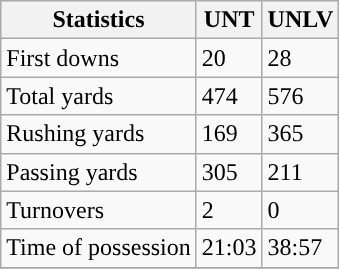<table class="wikitable">
<tr>
<th>Statistics</th>
<th>UNT</th>
<th>UNLV</th>
</tr>
<tr>
<td>First downs</td>
<td>20</td>
<td>28</td>
</tr>
<tr>
<td>Total yards</td>
<td>474</td>
<td>576</td>
</tr>
<tr>
<td>Rushing yards</td>
<td>169</td>
<td>365</td>
</tr>
<tr>
<td>Passing yards</td>
<td>305</td>
<td>211</td>
</tr>
<tr>
<td>Turnovers</td>
<td>2</td>
<td>0</td>
</tr>
<tr>
<td>Time of possession</td>
<td>21:03</td>
<td>38:57</td>
</tr>
<tr>
</tr>
</table>
